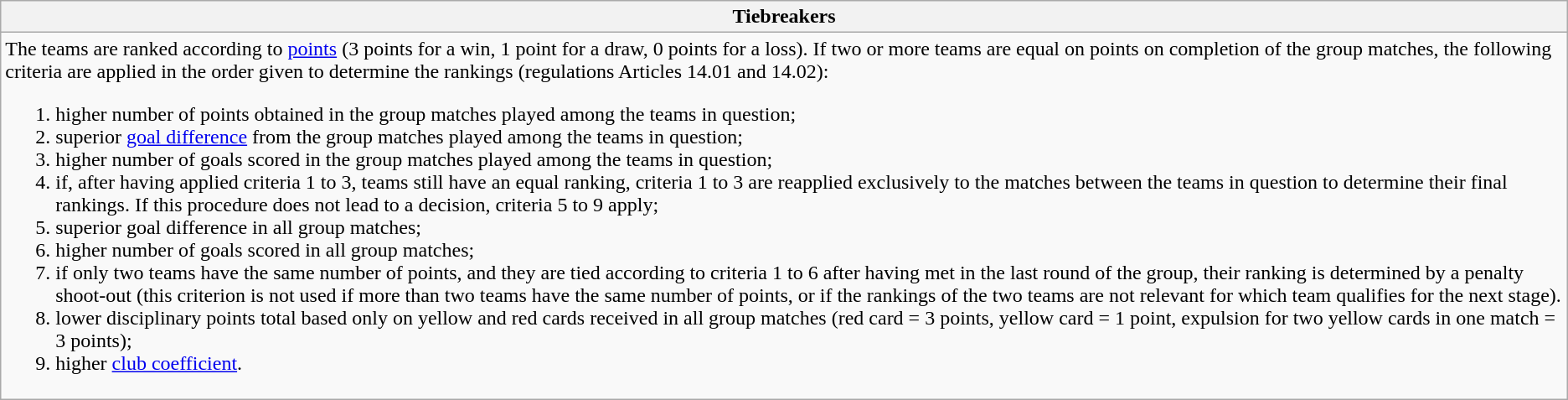<table class="wikitable collapsible collapsed">
<tr>
<th>Tiebreakers</th>
</tr>
<tr>
<td>The teams are ranked according to <a href='#'>points</a> (3 points for a win, 1 point for a draw, 0 points for a loss). If two or more teams are equal on points on completion of the group matches, the following criteria are applied in the order given to determine the rankings (regulations Articles 14.01 and 14.02):<br><ol><li>higher number of points obtained in the group matches played among the teams in question;</li><li>superior <a href='#'>goal difference</a> from the group matches played among the teams in question;</li><li>higher number of goals scored in the group matches played among the teams in question;</li><li>if, after having applied criteria 1 to 3, teams still have an equal ranking, criteria 1 to 3 are reapplied exclusively to the matches between the teams in question to determine their final rankings. If this procedure does not lead to a decision, criteria 5 to 9 apply;</li><li>superior goal difference in all group matches;</li><li>higher number of goals scored in all group matches;</li><li>if only two teams have the same number of points, and they are tied according to criteria 1 to 6 after having met in the last round of the group, their ranking is determined by a penalty shoot-out (this criterion is not used if more than two teams have the same number of points, or if the rankings of the two teams are not relevant for which team qualifies for the next stage).</li><li>lower disciplinary points total based only on yellow and red cards received in all group matches (red card = 3 points, yellow card = 1 point, expulsion for two yellow cards in one match = 3 points);</li><li>higher <a href='#'>club coefficient</a>.</li></ol></td>
</tr>
</table>
